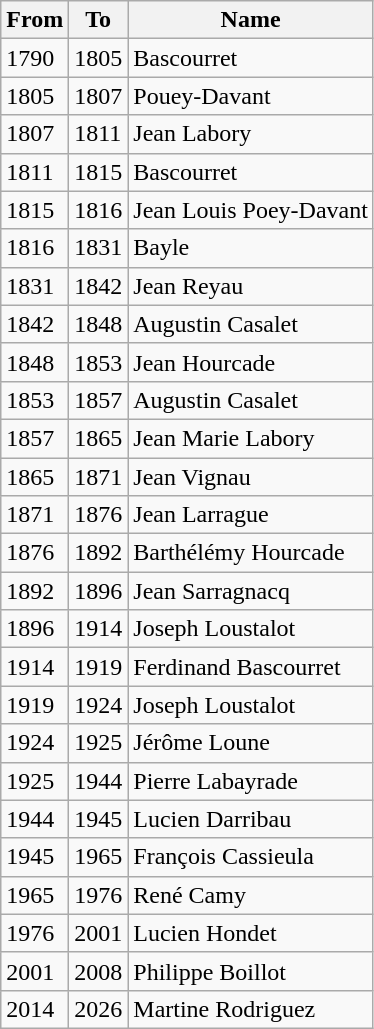<table class="wikitable">
<tr>
<th>From</th>
<th>To</th>
<th>Name</th>
</tr>
<tr>
<td>1790</td>
<td>1805</td>
<td>Bascourret</td>
</tr>
<tr>
<td>1805</td>
<td>1807</td>
<td>Pouey-Davant</td>
</tr>
<tr>
<td>1807</td>
<td>1811</td>
<td>Jean Labory</td>
</tr>
<tr>
<td>1811</td>
<td>1815</td>
<td>Bascourret</td>
</tr>
<tr>
<td>1815</td>
<td>1816</td>
<td>Jean Louis Poey-Davant</td>
</tr>
<tr>
<td>1816</td>
<td>1831</td>
<td>Bayle</td>
</tr>
<tr>
<td>1831</td>
<td>1842</td>
<td>Jean Reyau</td>
</tr>
<tr>
<td>1842</td>
<td>1848</td>
<td>Augustin Casalet</td>
</tr>
<tr>
<td>1848</td>
<td>1853</td>
<td>Jean Hourcade</td>
</tr>
<tr>
<td>1853</td>
<td>1857</td>
<td>Augustin Casalet</td>
</tr>
<tr>
<td>1857</td>
<td>1865</td>
<td>Jean Marie Labory</td>
</tr>
<tr>
<td>1865</td>
<td>1871</td>
<td>Jean Vignau</td>
</tr>
<tr>
<td>1871</td>
<td>1876</td>
<td>Jean Larrague</td>
</tr>
<tr>
<td>1876</td>
<td>1892</td>
<td>Barthélémy Hourcade</td>
</tr>
<tr>
<td>1892</td>
<td>1896</td>
<td>Jean Sarragnacq</td>
</tr>
<tr>
<td>1896</td>
<td>1914</td>
<td>Joseph Loustalot</td>
</tr>
<tr>
<td>1914</td>
<td>1919</td>
<td>Ferdinand Bascourret</td>
</tr>
<tr>
<td>1919</td>
<td>1924</td>
<td>Joseph Loustalot</td>
</tr>
<tr>
<td>1924</td>
<td>1925</td>
<td>Jérôme Loune</td>
</tr>
<tr>
<td>1925</td>
<td>1944</td>
<td>Pierre Labayrade</td>
</tr>
<tr>
<td>1944</td>
<td>1945</td>
<td>Lucien Darribau</td>
</tr>
<tr>
<td>1945</td>
<td>1965</td>
<td>François Cassieula</td>
</tr>
<tr>
<td>1965</td>
<td>1976</td>
<td>René Camy</td>
</tr>
<tr>
<td>1976</td>
<td>2001</td>
<td>Lucien Hondet</td>
</tr>
<tr>
<td>2001</td>
<td>2008</td>
<td>Philippe Boillot</td>
</tr>
<tr>
<td>2014</td>
<td>2026</td>
<td>Martine Rodriguez</td>
</tr>
</table>
